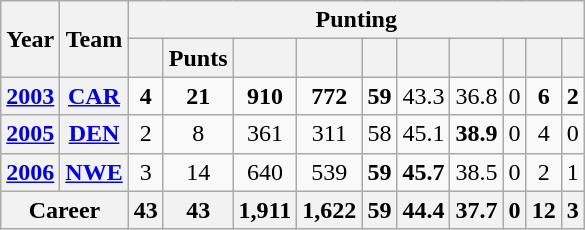<table class=wikitable style="text-align:center;">
<tr>
<th rowspan="2">Year</th>
<th rowspan="2">Team</th>
<th colspan="10">Punting</th>
</tr>
<tr>
<th></th>
<th>Punts</th>
<th></th>
<th></th>
<th></th>
<th></th>
<th></th>
<th></th>
<th></th>
<th></th>
</tr>
<tr>
<th><a href='#'>2003</a></th>
<th><a href='#'>CAR</a></th>
<td><strong>4</strong></td>
<td><strong>21</strong></td>
<td><strong>910</strong></td>
<td><strong>772</strong></td>
<td><strong>59</strong></td>
<td>43.3</td>
<td>36.8</td>
<td>0</td>
<td><strong>6</strong></td>
<td><strong>2</strong></td>
</tr>
<tr>
<th><a href='#'>2005</a></th>
<th><a href='#'>DEN</a></th>
<td>2</td>
<td>8</td>
<td>361</td>
<td>311</td>
<td>58</td>
<td>45.1</td>
<td><strong>38.9</strong></td>
<td>0</td>
<td>4</td>
<td>0</td>
</tr>
<tr>
<th><a href='#'>2006</a></th>
<th><a href='#'>NWE</a></th>
<td>3</td>
<td>14</td>
<td>640</td>
<td>539</td>
<td><strong>59</strong></td>
<td><strong>45.7</strong></td>
<td>38.5</td>
<td>0</td>
<td>2</td>
<td>1</td>
</tr>
<tr>
<th colspan="2">Career</th>
<th>43</th>
<th>43</th>
<th>1,911</th>
<th>1,622</th>
<th>59</th>
<th>44.4</th>
<th>37.7</th>
<th>0</th>
<th>12</th>
<th>3</th>
</tr>
</table>
